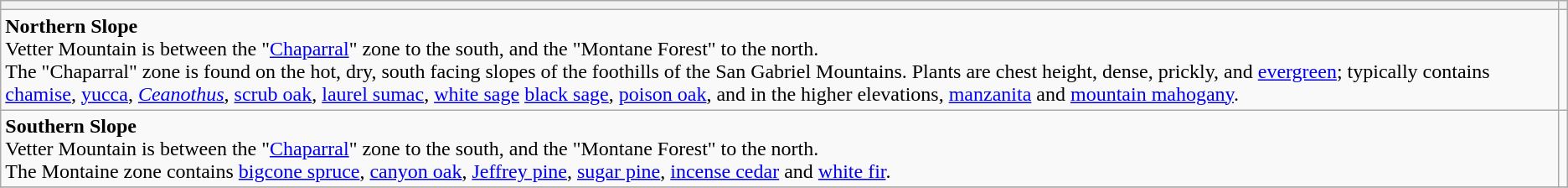<table class="wikitable">
<tr>
<th></th>
<th></th>
</tr>
<tr>
<td><strong>Northern Slope</strong><br>Vetter Mountain is between the "<a href='#'>Chaparral</a>" zone to the south, and the "Montane Forest"  to the north.<br>The "Chaparral" zone is found on the hot, dry, south facing slopes of the foothills of the San Gabriel Mountains. Plants are chest height, dense, prickly, and <a href='#'>evergreen</a>; typically contains <a href='#'>chamise</a>, <a href='#'>yucca</a>, <em><a href='#'>Ceanothus</a></em>, <a href='#'>scrub oak</a>, <a href='#'>laurel sumac</a>, <a href='#'>white sage</a> <a href='#'>black sage</a>, <a href='#'>poison oak</a>, and in the higher elevations, <a href='#'>manzanita</a> and <a href='#'>mountain mahogany</a>.</td>
<td></td>
</tr>
<tr>
<td><strong>Southern Slope</strong><br>Vetter Mountain is between the "<a href='#'>Chaparral</a>" zone to the south, and the "Montane Forest"  to the north.<br>The Montaine zone contains <a href='#'>bigcone spruce</a>, <a href='#'>canyon oak</a>, <a href='#'>Jeffrey pine</a>, <a href='#'>sugar pine</a>, <a href='#'>incense cedar</a> and <a href='#'>white fir</a>.</td>
<td></td>
</tr>
<tr>
</tr>
</table>
